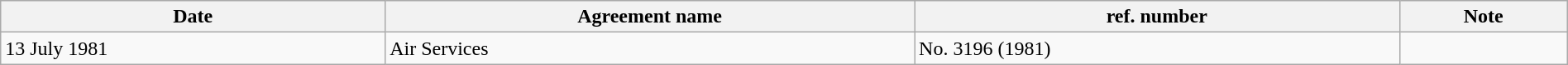<table class="wikitable sortable" width="100%">
<tr>
<th class="unsortable">Date</th>
<th>Agreement name</th>
<th>ref. number</th>
<th>Note</th>
</tr>
<tr>
<td>13 July 1981</td>
<td>Air Services</td>
<td>No. 3196 (1981)</td>
<td></td>
</tr>
</table>
